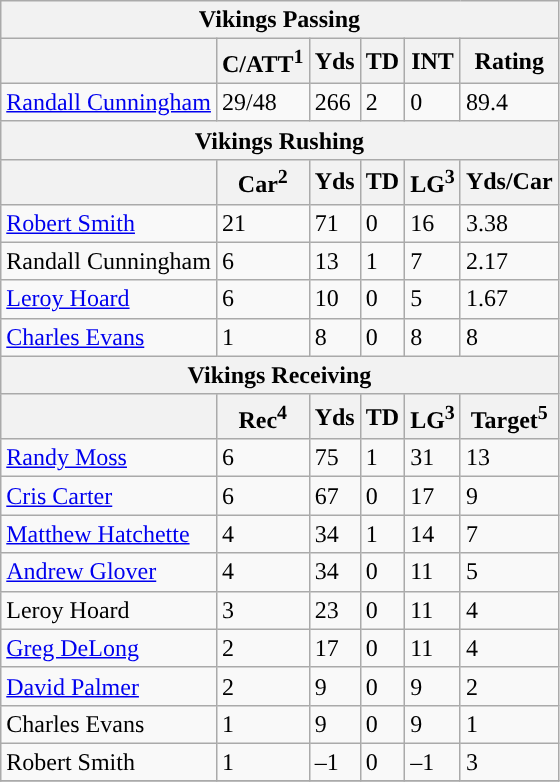<table class="wikitable">
<tr>
<th colspan="6">Vikings Passing</th>
</tr>
<tr>
<th></th>
<th>C/ATT<sup>1</sup></th>
<th>Yds</th>
<th>TD</th>
<th>INT</th>
<th>Rating</th>
</tr>
<tr>
<td><a href='#'>Randall Cunningham</a></td>
<td>29/48</td>
<td>266</td>
<td>2</td>
<td>0</td>
<td>89.4</td>
</tr>
<tr>
<th colspan="6">Vikings Rushing</th>
</tr>
<tr>
<th></th>
<th>Car<sup>2</sup></th>
<th>Yds</th>
<th>TD</th>
<th>LG<sup>3</sup></th>
<th>Yds/Car</th>
</tr>
<tr>
<td><a href='#'>Robert Smith</a></td>
<td>21</td>
<td>71</td>
<td>0</td>
<td>16</td>
<td>3.38</td>
</tr>
<tr>
<td>Randall Cunningham</td>
<td>6</td>
<td>13</td>
<td>1</td>
<td>7</td>
<td>2.17</td>
</tr>
<tr>
<td><a href='#'>Leroy Hoard</a></td>
<td>6</td>
<td>10</td>
<td>0</td>
<td>5</td>
<td>1.67</td>
</tr>
<tr>
<td><a href='#'>Charles Evans</a></td>
<td>1</td>
<td>8</td>
<td>0</td>
<td>8</td>
<td>8</td>
</tr>
<tr>
<th colspan="6">Vikings Receiving</th>
</tr>
<tr>
<th></th>
<th>Rec<sup>4</sup></th>
<th>Yds</th>
<th>TD</th>
<th>LG<sup>3</sup></th>
<th>Target<sup>5</sup></th>
</tr>
<tr>
<td><a href='#'>Randy Moss</a></td>
<td>6</td>
<td>75</td>
<td>1</td>
<td>31</td>
<td>13</td>
</tr>
<tr>
<td><a href='#'>Cris Carter</a></td>
<td>6</td>
<td>67</td>
<td>0</td>
<td>17</td>
<td>9</td>
</tr>
<tr>
<td><a href='#'>Matthew Hatchette</a></td>
<td>4</td>
<td>34</td>
<td>1</td>
<td>14</td>
<td>7</td>
</tr>
<tr>
<td><a href='#'>Andrew Glover</a></td>
<td>4</td>
<td>34</td>
<td>0</td>
<td>11</td>
<td>5</td>
</tr>
<tr>
<td>Leroy Hoard</td>
<td>3</td>
<td>23</td>
<td>0</td>
<td>11</td>
<td>4</td>
</tr>
<tr>
<td><a href='#'>Greg DeLong</a></td>
<td>2</td>
<td>17</td>
<td>0</td>
<td>11</td>
<td>4</td>
</tr>
<tr>
<td><a href='#'>David Palmer</a></td>
<td>2</td>
<td>9</td>
<td>0</td>
<td>9</td>
<td>2</td>
</tr>
<tr>
<td>Charles Evans</td>
<td>1</td>
<td>9</td>
<td>0</td>
<td>9</td>
<td>1</td>
</tr>
<tr>
<td>Robert Smith</td>
<td>1</td>
<td>–1</td>
<td>0</td>
<td>–1</td>
<td>3</td>
</tr>
<tr>
</tr>
</table>
